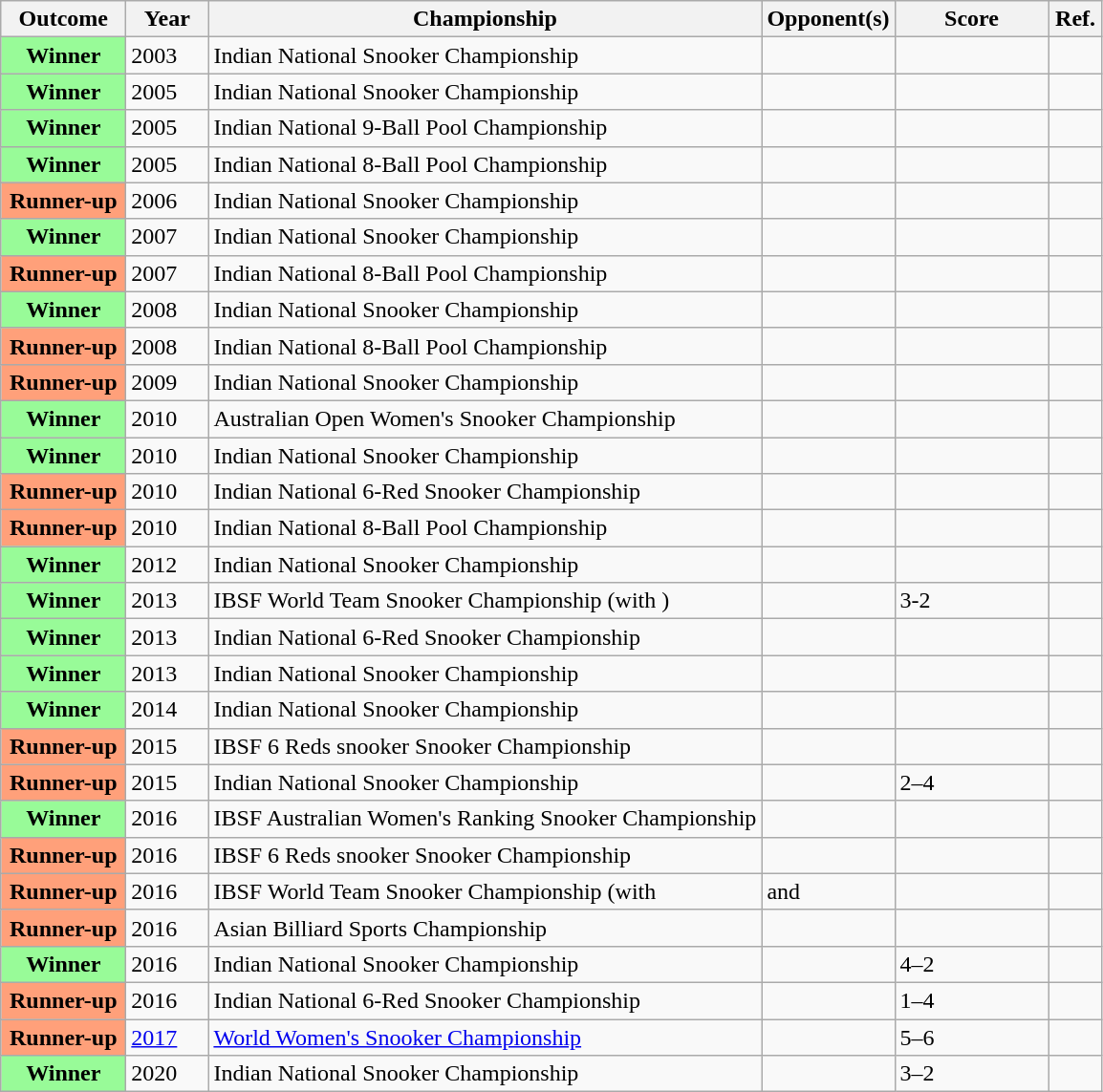<table class="sortable wikitable plainrowheaders">
<tr>
<th scope="col" width="80">Outcome</th>
<th scope="col" width="50">Year</th>
<th scope="col">Championship</th>
<th scope="col">Opponent(s)</th>
<th scope="col" align="center" width="100">Score</th>
<th scope="col" class="unsortable" width="30">Ref.</th>
</tr>
<tr>
<th scope="row" style="background:#98FB98">Winner</th>
<td>2003</td>
<td>Indian National Snooker Championship</td>
<td></td>
<td></td>
<td></td>
</tr>
<tr>
<th scope="row" style="background:#98FB98">Winner</th>
<td>2005</td>
<td>Indian National Snooker Championship</td>
<td></td>
<td></td>
<td></td>
</tr>
<tr>
<th scope="row" style="background:#98FB98">Winner</th>
<td>2005</td>
<td>Indian National 9-Ball Pool Championship</td>
<td></td>
<td></td>
<td></td>
</tr>
<tr>
<th scope="row" style="background:#98FB98">Winner</th>
<td>2005</td>
<td>Indian National 8-Ball Pool Championship</td>
<td></td>
<td></td>
<td></td>
</tr>
<tr>
<th scope="row" style="background:#ffa07a;">Runner-up</th>
<td>2006</td>
<td>Indian National Snooker Championship</td>
<td></td>
<td></td>
<td></td>
</tr>
<tr>
<th scope="row" style="background:#98FB98">Winner</th>
<td>2007</td>
<td>Indian National Snooker Championship</td>
<td></td>
<td></td>
<td></td>
</tr>
<tr>
<th scope="row" style="background:#ffa07a;">Runner-up</th>
<td>2007</td>
<td>Indian National 8-Ball Pool Championship</td>
<td></td>
<td></td>
<td></td>
</tr>
<tr>
<th scope="row" style="background:#98FB98">Winner</th>
<td>2008</td>
<td>Indian National Snooker Championship</td>
<td></td>
<td></td>
<td></td>
</tr>
<tr>
<th scope="row" style="background:#ffa07a;">Runner-up</th>
<td>2008</td>
<td>Indian National 8-Ball Pool Championship</td>
<td></td>
<td></td>
<td></td>
</tr>
<tr>
<th scope="row" style="background:#ffa07a;">Runner-up</th>
<td>2009</td>
<td>Indian National Snooker Championship</td>
<td></td>
<td></td>
<td></td>
</tr>
<tr>
<th scope="row" style="background:#98FB98">Winner</th>
<td>2010</td>
<td>Australian Open Women's Snooker Championship</td>
<td></td>
<td></td>
<td></td>
</tr>
<tr>
<th scope="row" style="background:#98FB98">Winner</th>
<td>2010</td>
<td>Indian National Snooker Championship</td>
<td></td>
<td></td>
<td></td>
</tr>
<tr>
<th scope="row" style="background:#ffa07a;">Runner-up</th>
<td>2010</td>
<td>Indian National 6-Red Snooker Championship</td>
<td></td>
<td></td>
<td></td>
</tr>
<tr>
<th scope="row" style="background:#ffa07a;">Runner-up</th>
<td>2010</td>
<td>Indian National 8-Ball Pool Championship</td>
<td></td>
<td></td>
<td></td>
</tr>
<tr>
<th scope="row" style="background:#98FB98">Winner</th>
<td>2012</td>
<td>Indian National Snooker Championship</td>
<td></td>
<td></td>
<td></td>
</tr>
<tr>
<th scope="row" style="background:#98FB98">Winner</th>
<td>2013</td>
<td>IBSF World Team Snooker Championship (with )</td>
<td> </td>
<td>3-2</td>
<td></td>
</tr>
<tr>
<th scope="row" style="background:#98FB98">Winner</th>
<td>2013</td>
<td>Indian National 6-Red Snooker Championship</td>
<td></td>
<td></td>
<td></td>
</tr>
<tr>
<th scope="row" style="background:#98FB98">Winner</th>
<td>2013</td>
<td>Indian National Snooker Championship</td>
<td></td>
<td></td>
<td></td>
</tr>
<tr>
<th scope="row" style="background:#98FB98">Winner</th>
<td>2014</td>
<td>Indian National Snooker Championship</td>
<td></td>
<td></td>
<td></td>
</tr>
<tr>
<th scope="row" style="background:#ffa07a;">Runner-up</th>
<td>2015</td>
<td>IBSF 6 Reds snooker Snooker Championship</td>
<td></td>
<td></td>
<td></td>
</tr>
<tr>
<th scope="row" style="background:#ffa07a;">Runner-up</th>
<td>2015</td>
<td>Indian National Snooker Championship</td>
<td></td>
<td>2–4</td>
<td></td>
</tr>
<tr>
<th scope="row" style="background:#98FB98">Winner</th>
<td>2016</td>
<td>IBSF Australian Women's Ranking Snooker Championship</td>
<td></td>
<td></td>
<td></td>
</tr>
<tr>
<th scope="row" style="background:#ffa07a;">Runner-up</th>
<td>2016</td>
<td>IBSF 6 Reds snooker Snooker Championship</td>
<td></td>
<td></td>
<td></td>
</tr>
<tr>
<th scope="row" style="background:#ffa07a;">Runner-up</th>
<td>2016</td>
<td>IBSF World Team Snooker Championship (with </td>
<td> and  </td>
<td></td>
<td></td>
</tr>
<tr>
<th scope="row" style="background:#ffa07a;">Runner-up</th>
<td>2016</td>
<td>Asian Billiard Sports Championship</td>
<td></td>
<td></td>
<td></td>
</tr>
<tr>
<th scope="row" style="background:#98FB98">Winner</th>
<td>2016</td>
<td>Indian National Snooker Championship</td>
<td></td>
<td>4–2</td>
<td></td>
</tr>
<tr>
<th scope="row" style="background:#ffa07a;">Runner-up</th>
<td>2016</td>
<td>Indian National 6-Red Snooker Championship</td>
<td></td>
<td>1–4</td>
<td></td>
</tr>
<tr>
<th scope="row" style="background:#ffa07a;">Runner-up</th>
<td><a href='#'>2017</a></td>
<td><a href='#'>World Women's Snooker Championship</a></td>
<td></td>
<td>5–6</td>
<td></td>
</tr>
<tr>
<th scope="row" style="background:#98FB98">Winner</th>
<td>2020</td>
<td>Indian National Snooker Championship</td>
<td></td>
<td>3–2</td>
<td></td>
</tr>
</table>
